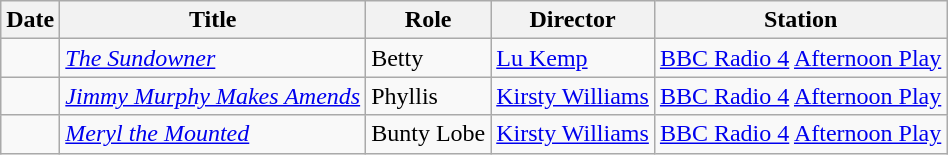<table class="wikitable sortable">
<tr>
<th>Date</th>
<th>Title</th>
<th>Role</th>
<th>Director</th>
<th>Station</th>
</tr>
<tr>
<td></td>
<td><em><a href='#'>The Sundowner</a></em></td>
<td>Betty</td>
<td><a href='#'>Lu Kemp</a></td>
<td><a href='#'>BBC Radio 4</a> <a href='#'>Afternoon Play</a></td>
</tr>
<tr>
<td></td>
<td><em><a href='#'>Jimmy Murphy Makes Amends</a></em></td>
<td>Phyllis</td>
<td><a href='#'>Kirsty Williams</a></td>
<td><a href='#'>BBC Radio 4</a> <a href='#'>Afternoon Play</a></td>
</tr>
<tr>
<td></td>
<td><em><a href='#'>Meryl the Mounted</a></em></td>
<td>Bunty Lobe</td>
<td><a href='#'>Kirsty Williams</a></td>
<td><a href='#'>BBC Radio 4</a> <a href='#'>Afternoon Play</a></td>
</tr>
</table>
